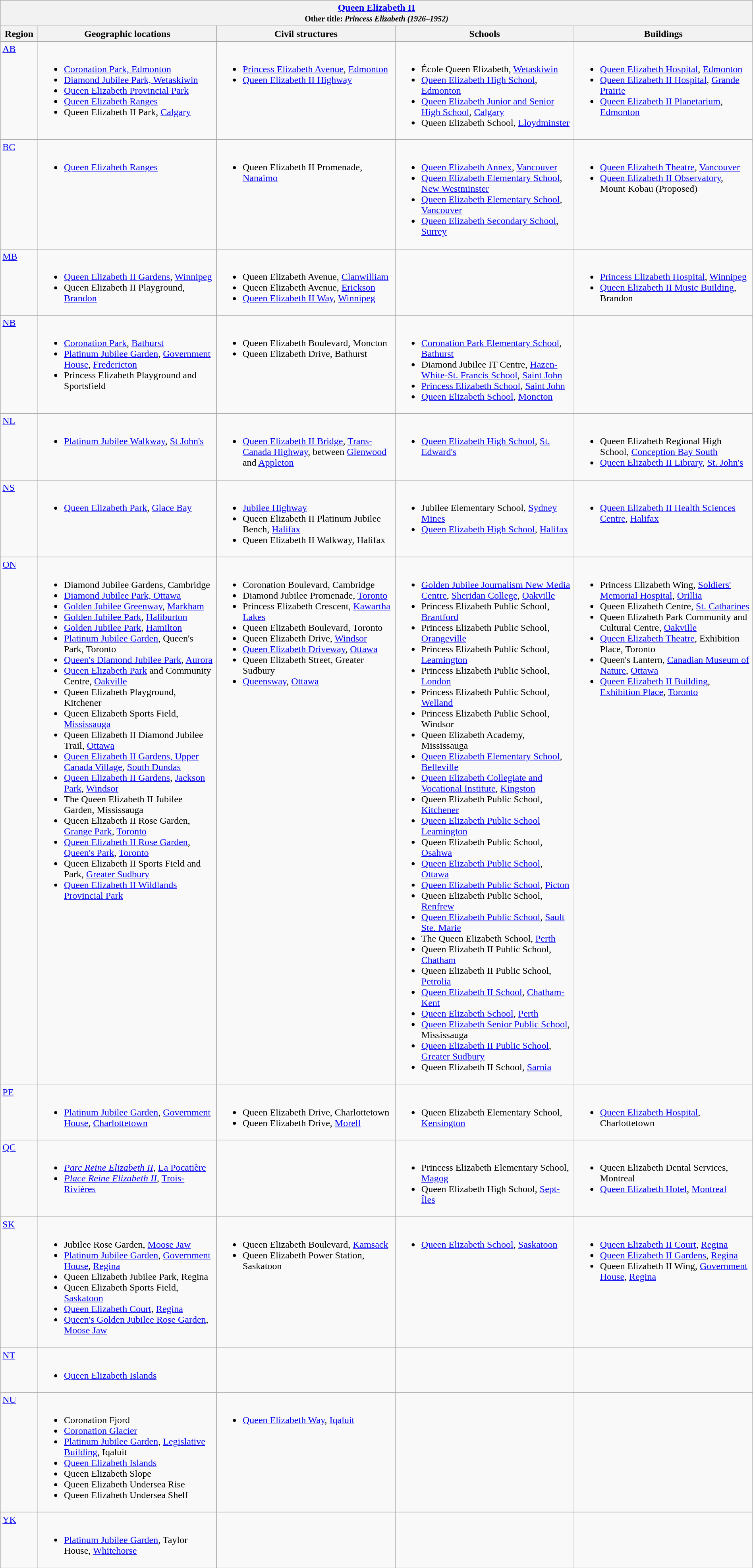<table class="wikitable" width="100%">
<tr>
<th colspan="5"> <a href='#'>Queen Elizabeth II</a><br><small>Other title: <em>Princess Elizabeth (1926–1952)</em></small></th>
</tr>
<tr>
<th width="5%">Region</th>
<th width="23.75%">Geographic locations</th>
<th width="23.75%">Civil structures</th>
<th width="23.75%">Schools</th>
<th width="23.75%">Buildings</th>
</tr>
<tr>
<td align=left valign=top> <a href='#'>AB</a></td>
<td align=left valign=top><br><ul><li><a href='#'>Coronation Park, Edmonton</a></li><li><a href='#'>Diamond Jubilee Park, Wetaskiwin</a></li><li><a href='#'>Queen Elizabeth Provincial Park</a></li><li><a href='#'>Queen Elizabeth Ranges</a></li><li>Queen Elizabeth II Park, <a href='#'>Calgary</a></li></ul></td>
<td align=left valign=top><br><ul><li><a href='#'>Princess Elizabeth Avenue</a>, <a href='#'>Edmonton</a></li><li><a href='#'>Queen Elizabeth II Highway</a></li></ul></td>
<td align=left valign=top><br><ul><li>École Queen Elizabeth, <a href='#'>Wetaskiwin</a></li><li><a href='#'>Queen Elizabeth High School</a>, <a href='#'>Edmonton</a></li><li><a href='#'>Queen Elizabeth Junior and Senior High School</a>, <a href='#'>Calgary</a></li><li>Queen Elizabeth School, <a href='#'>Lloydminster</a></li></ul></td>
<td align=left valign=top><br><ul><li><a href='#'>Queen Elizabeth Hospital</a>, <a href='#'>Edmonton</a></li><li><a href='#'>Queen Elizabeth II Hospital</a>, <a href='#'>Grande Prairie</a></li><li><a href='#'>Queen Elizabeth II Planetarium</a>, <a href='#'>Edmonton</a></li></ul></td>
</tr>
<tr>
<td align=left valign=top> <a href='#'>BC</a></td>
<td align=left valign=top><br><ul><li><a href='#'>Queen Elizabeth Ranges</a></li></ul></td>
<td align=left valign=top><br><ul><li>Queen Elizabeth II Promenade, <a href='#'>Nanaimo</a></li></ul></td>
<td align=left valign=top><br><ul><li><a href='#'>Queen Elizabeth Annex</a>, <a href='#'>Vancouver</a></li><li><a href='#'>Queen Elizabeth Elementary School</a>, <a href='#'>New Westminster</a></li><li><a href='#'>Queen Elizabeth Elementary School</a>, <a href='#'>Vancouver</a></li><li><a href='#'>Queen Elizabeth Secondary School</a>, <a href='#'>Surrey</a></li></ul></td>
<td align=left valign=top><br><ul><li><a href='#'>Queen Elizabeth Theatre</a>, <a href='#'>Vancouver</a></li><li><a href='#'>Queen Elizabeth II Observatory</a>, Mount Kobau (Proposed)</li></ul></td>
</tr>
<tr>
<td align=left valign=top> <a href='#'>MB</a></td>
<td align=left valign=top><br><ul><li><a href='#'>Queen Elizabeth II Gardens</a>, <a href='#'>Winnipeg</a></li><li>Queen Elizabeth II Playground, <a href='#'>Brandon</a></li></ul></td>
<td align=left valign=top><br><ul><li>Queen Elizabeth Avenue, <a href='#'>Clanwilliam</a></li><li>Queen Elizabeth Avenue, <a href='#'>Erickson</a></li><li><a href='#'>Queen Elizabeth II Way</a>, <a href='#'>Winnipeg</a></li></ul></td>
<td></td>
<td align=left valign=top><br><ul><li><a href='#'>Princess Elizabeth Hospital</a>, <a href='#'>Winnipeg</a></li><li><a href='#'>Queen Elizabeth II Music Building</a>, Brandon</li></ul></td>
</tr>
<tr>
<td align=left valign=top> <a href='#'>NB</a></td>
<td align=left valign=top><br><ul><li><a href='#'>Coronation Park</a>, <a href='#'>Bathurst</a></li><li><a href='#'>Platinum Jubilee Garden</a>, <a href='#'>Government House</a>, <a href='#'>Fredericton</a></li><li>Princess Elizabeth Playground and Sportsfield</li></ul></td>
<td align=left valign=top><br><ul><li>Queen Elizabeth Boulevard, Moncton</li><li>Queen Elizabeth Drive, Bathurst</li></ul></td>
<td align=left valign=top><br><ul><li><a href='#'>Coronation Park Elementary School</a>, <a href='#'>Bathurst</a></li><li>Diamond Jubilee IT Centre, <a href='#'>Hazen-White-St. Francis School</a>, <a href='#'>Saint John</a></li><li><a href='#'>Princess Elizabeth School</a>, <a href='#'>Saint John</a></li><li><a href='#'>Queen Elizabeth School</a>, <a href='#'>Moncton</a></li></ul></td>
<td></td>
</tr>
<tr>
<td align=left valign=top> <a href='#'>NL</a></td>
<td align=left valign=top><br><ul><li><a href='#'>Platinum Jubilee Walkway</a>, <a href='#'>St John's</a></li></ul></td>
<td align=left valign=top><br><ul><li><a href='#'>Queen Elizabeth II Bridge</a>, <a href='#'>Trans-Canada Highway</a>, between <a href='#'>Glenwood</a> and <a href='#'>Appleton</a></li></ul></td>
<td align=left valign=top><br><ul><li><a href='#'>Queen Elizabeth High School</a>, <a href='#'>St. Edward's</a></li></ul></td>
<td align=left valign=top><br><ul><li>Queen Elizabeth Regional High School, <a href='#'>Conception Bay South</a></li><li><a href='#'>Queen Elizabeth II Library</a>, <a href='#'>St. John's</a></li></ul></td>
</tr>
<tr>
<td align=left valign=top> <a href='#'>NS</a></td>
<td align=left valign=top><br><ul><li><a href='#'>Queen Elizabeth Park</a>, <a href='#'>Glace Bay</a></li></ul></td>
<td align=left valign=top><br><ul><li><a href='#'>Jubilee Highway</a></li><li>Queen Elizabeth II Platinum Jubilee Bench, <a href='#'>Halifax</a></li><li>Queen Elizabeth II Walkway, Halifax</li></ul></td>
<td align=left valign=top><br><ul><li>Jubilee Elementary School, <a href='#'>Sydney Mines</a></li><li><a href='#'>Queen Elizabeth High School</a>, <a href='#'>Halifax</a></li></ul></td>
<td align=left valign=top><br><ul><li><a href='#'>Queen Elizabeth II Health Sciences Centre</a>, <a href='#'>Halifax</a></li></ul></td>
</tr>
<tr>
<td align=left valign=top> <a href='#'>ON</a></td>
<td align=left valign=top><br><ul><li>Diamond Jubilee Gardens, Cambridge</li><li><a href='#'>Diamond Jubilee Park, Ottawa</a></li><li><a href='#'>Golden Jubilee Greenway</a>, <a href='#'>Markham</a></li><li><a href='#'>Golden Jubilee Park</a>, <a href='#'>Haliburton</a></li><li><a href='#'>Golden Jubilee Park</a>, <a href='#'>Hamilton</a></li><li><a href='#'>Platinum Jubilee Garden</a>, Queen's Park, Toronto</li><li><a href='#'>Queen's Diamond Jubilee Park</a>, <a href='#'>Aurora</a></li><li><a href='#'>Queen Elizabeth Park</a> and Community Centre, <a href='#'>Oakville</a></li><li>Queen Elizabeth Playground, Kitchener</li><li>Queen Elizabeth Sports Field, <a href='#'>Mississauga</a></li><li>Queen Elizabeth II Diamond Jubilee Trail, <a href='#'>Ottawa</a></li><li><a href='#'>Queen Elizabeth II Gardens, Upper Canada Village</a>, <a href='#'>South Dundas</a></li><li><a href='#'>Queen Elizabeth II Gardens</a>, <a href='#'>Jackson Park</a>, <a href='#'>Windsor</a></li><li>The Queen Elizabeth II Jubilee Garden, Mississauga</li><li>Queen Elizabeth II Rose Garden, <a href='#'>Grange Park</a>, <a href='#'>Toronto</a></li><li><a href='#'>Queen Elizabeth II Rose Garden</a>, <a href='#'>Queen's Park</a>, <a href='#'>Toronto</a></li><li>Queen Elizabeth II Sports Field and Park, <a href='#'>Greater Sudbury</a></li><li><a href='#'>Queen Elizabeth II Wildlands Provincial Park</a></li></ul></td>
<td align=left valign=top><br><ul><li>Coronation Boulevard, Cambridge</li><li>Diamond Jubilee Promenade, <a href='#'>Toronto</a></li><li>Princess Elizabeth Crescent, <a href='#'>Kawartha Lakes</a></li><li>Queen Elizabeth Boulevard, Toronto</li><li>Queen Elizabeth Drive, <a href='#'>Windsor</a></li><li><a href='#'>Queen Elizabeth Driveway</a>, <a href='#'>Ottawa</a></li><li>Queen Elizabeth Street, Greater Sudbury</li><li><a href='#'>Queensway</a>, <a href='#'>Ottawa</a></li></ul></td>
<td align=left valign=top><br><ul><li><a href='#'>Golden Jubilee Journalism New Media Centre</a>, <a href='#'>Sheridan College</a>, <a href='#'>Oakville</a></li><li>Princess Elizabeth Public School, <a href='#'>Brantford</a></li><li>Princess Elizabeth Public School, <a href='#'>Orangeville</a></li><li>Princess Elizabeth Public School, <a href='#'>Leamington</a></li><li>Princess Elizabeth Public School, <a href='#'>London</a></li><li>Princess Elizabeth Public School, <a href='#'>Welland</a></li><li>Princess Elizabeth Public School, Windsor</li><li>Queen Elizabeth Academy, Mississauga</li><li><a href='#'>Queen Elizabeth Elementary School</a>, <a href='#'>Belleville</a></li><li><a href='#'>Queen Elizabeth Collegiate and Vocational Institute</a>, <a href='#'>Kingston</a></li><li>Queen Elizabeth Public School, <a href='#'>Kitchener</a></li><li><a href='#'>Queen Elizabeth Public School</a> <a href='#'>Leamington</a></li><li>Queen Elizabeth Public School, <a href='#'>Osahwa</a></li><li><a href='#'>Queen Elizabeth Public School</a>, <a href='#'>Ottawa</a></li><li><a href='#'>Queen Elizabeth Public School</a>, <a href='#'>Picton</a></li><li>Queen Elizabeth Public School, <a href='#'>Renfrew</a></li><li><a href='#'>Queen Elizabeth Public School</a>, <a href='#'>Sault Ste. Marie</a></li><li>The Queen Elizabeth School, <a href='#'>Perth</a></li><li>Queen Elizabeth II Public School, <a href='#'>Chatham</a></li><li>Queen Elizabeth II Public School, <a href='#'>Petrolia</a></li><li><a href='#'>Queen Elizabeth II School</a>, <a href='#'>Chatham-Kent</a></li><li><a href='#'>Queen Elizabeth School</a>, <a href='#'>Perth</a></li><li><a href='#'>Queen Elizabeth Senior Public School</a>, Mississauga</li><li><a href='#'>Queen Elizabeth II Public School</a>, <a href='#'>Greater Sudbury</a></li><li>Queen Elizabeth II School, <a href='#'>Sarnia</a></li></ul></td>
<td align=left valign=top><br><ul><li>Princess Elizabeth Wing, <a href='#'>Soldiers' Memorial Hospital</a>, <a href='#'>Orillia</a></li><li>Queen Elizabeth Centre, <a href='#'>St. Catharines</a></li><li>Queen Elizabeth Park Community and Cultural Centre, <a href='#'>Oakville</a></li><li><a href='#'>Queen Elizabeth Theatre</a>, Exhibition Place, Toronto</li><li>Queen's Lantern, <a href='#'>Canadian Museum of Nature</a>, <a href='#'>Ottawa</a></li><li><a href='#'>Queen Elizabeth II Building</a>, <a href='#'>Exhibition Place</a>, <a href='#'>Toronto</a></li></ul></td>
</tr>
<tr>
<td align=left valign=top> <a href='#'>PE</a></td>
<td align=left valign=top><br><ul><li><a href='#'>Platinum Jubilee Garden</a>, <a href='#'>Government House</a>, <a href='#'>Charlottetown</a></li></ul></td>
<td align=left valign=top><br><ul><li>Queen Elizabeth Drive, Charlottetown</li><li>Queen Elizabeth Drive, <a href='#'>Morell</a></li></ul></td>
<td align=left valign=top><br><ul><li>Queen Elizabeth Elementary School, <a href='#'>Kensington</a></li></ul></td>
<td align=left valign=top><br><ul><li><a href='#'>Queen Elizabeth Hospital</a>, Charlottetown</li></ul></td>
</tr>
<tr>
<td align=left valign=top> <a href='#'>QC</a></td>
<td align=left valign=top><br><ul><li><em><a href='#'>Parc Reine Elizabeth II</a></em>, <a href='#'>La Pocatière</a></li><li><em><a href='#'>Place Reine Elizabeth II</a></em>, <a href='#'>Trois-Rivières</a></li></ul></td>
<td></td>
<td align=left valign=top><br><ul><li>Princess Elizabeth Elementary School, <a href='#'>Magog</a></li><li>Queen Elizabeth High School, <a href='#'>Sept-Îles</a></li></ul></td>
<td align=left valign=top><br><ul><li>Queen Elizabeth Dental Services, Montreal</li><li><a href='#'>Queen Elizabeth Hotel</a>, <a href='#'>Montreal</a></li></ul></td>
</tr>
<tr>
<td align=left valign=top> <a href='#'>SK</a></td>
<td align=left valign=top><br><ul><li>Jubilee Rose Garden, <a href='#'>Moose Jaw</a></li><li><a href='#'>Platinum Jubilee Garden</a>, <a href='#'>Government House</a>, <a href='#'>Regina</a></li><li>Queen Elizabeth Jubilee Park, Regina</li><li>Queen Elizabeth Sports Field, <a href='#'>Saskatoon</a></li><li><a href='#'>Queen Elizabeth Court</a>, <a href='#'>Regina</a></li><li><a href='#'>Queen's Golden Jubilee Rose Garden</a>, <a href='#'>Moose Jaw</a></li></ul></td>
<td align=left valign=top><br><ul><li>Queen Elizabeth Boulevard, <a href='#'>Kamsack</a></li><li>Queen Elizabeth Power Station, Saskatoon</li></ul></td>
<td align=left valign=top><br><ul><li><a href='#'>Queen Elizabeth School</a>, <a href='#'>Saskatoon</a></li></ul></td>
<td align=left valign=top><br><ul><li><a href='#'>Queen Elizabeth II Court</a>, <a href='#'>Regina</a></li><li><a href='#'>Queen Elizabeth II Gardens</a>, <a href='#'>Regina</a></li><li>Queen Elizabeth II Wing, <a href='#'>Government House</a>, <a href='#'>Regina</a></li></ul></td>
</tr>
<tr>
<td align=left valign=top> <a href='#'>NT</a></td>
<td align=left valign=top><br><ul><li><a href='#'>Queen Elizabeth Islands</a></li></ul></td>
<td></td>
<td></td>
<td></td>
</tr>
<tr>
<td align=left valign=top> <a href='#'>NU</a></td>
<td align=left valign=top><br><ul><li>Coronation Fjord</li><li><a href='#'>Coronation Glacier</a></li><li><a href='#'>Platinum Jubilee Garden</a>, <a href='#'>Legislative Building</a>, Iqaluit</li><li><a href='#'>Queen Elizabeth Islands</a></li><li>Queen Elizabeth Slope</li><li>Queen Elizabeth Undersea Rise</li><li>Queen Elizabeth Undersea Shelf</li></ul></td>
<td align=left valign=top><br><ul><li><a href='#'>Queen Elizabeth Way</a>, <a href='#'>Iqaluit</a></li></ul></td>
<td></td>
<td></td>
</tr>
<tr>
<td align=left valign=top> <a href='#'>YK</a></td>
<td align=left valign=top><br><ul><li><a href='#'>Platinum Jubilee Garden</a>, Taylor House, <a href='#'>Whitehorse</a></li></ul></td>
<td></td>
<td></td>
<td></td>
</tr>
</table>
